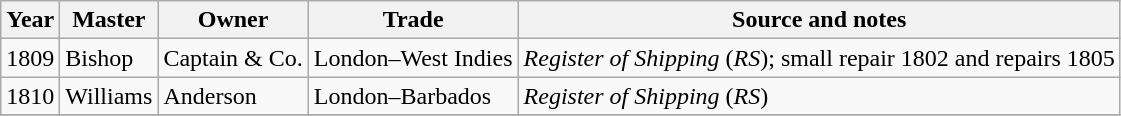<table class="sortable wikitable">
<tr>
<th>Year</th>
<th>Master</th>
<th>Owner</th>
<th>Trade</th>
<th>Source and notes</th>
</tr>
<tr>
<td>1809</td>
<td>Bishop</td>
<td>Captain & Co.</td>
<td>London–West Indies</td>
<td><em>Register of Shipping</em> (<em>RS</em>); small repair 1802 and repairs 1805</td>
</tr>
<tr>
<td>1810</td>
<td>Williams</td>
<td>Anderson</td>
<td>London–Barbados</td>
<td><em>Register of Shipping</em> (<em>RS</em>)</td>
</tr>
<tr>
</tr>
</table>
